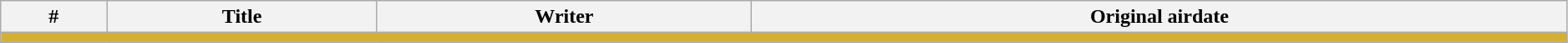<table class="wikitable plainrowheaders" width="99%" style="background:#FFFFFF">
<tr>
<th>#</th>
<th>Title</th>
<th>Writer</th>
<th>Original airdate</th>
</tr>
<tr>
<td colspan="4" bgcolor="#D4AF37"></td>
</tr>
<tr>
</tr>
</table>
